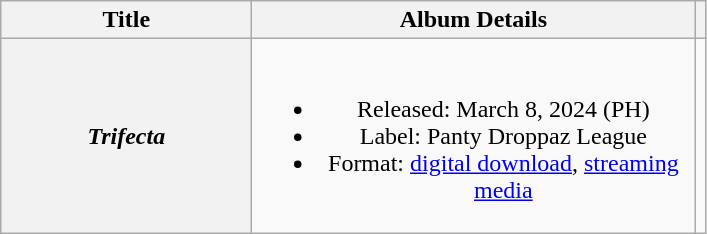<table class="wikitable plainrowheaders" style="text-align:center;">
<tr>
<th scope="col" style="width:10em;">Title</th>
<th scope="col" style="width:18em;">Album Details</th>
<th scope="col" class="unsortable"></th>
</tr>
<tr>
<th scope="row"><em>Trifecta</em><br></th>
<td><br><ul><li>Released: March 8, 2024 <span>(PH)</span></li><li>Label: Panty Droppaz League</li><li>Format: <a href='#'>digital download</a>, <a href='#'>streaming media</a></li></ul></td>
<td></td>
</tr>
</table>
